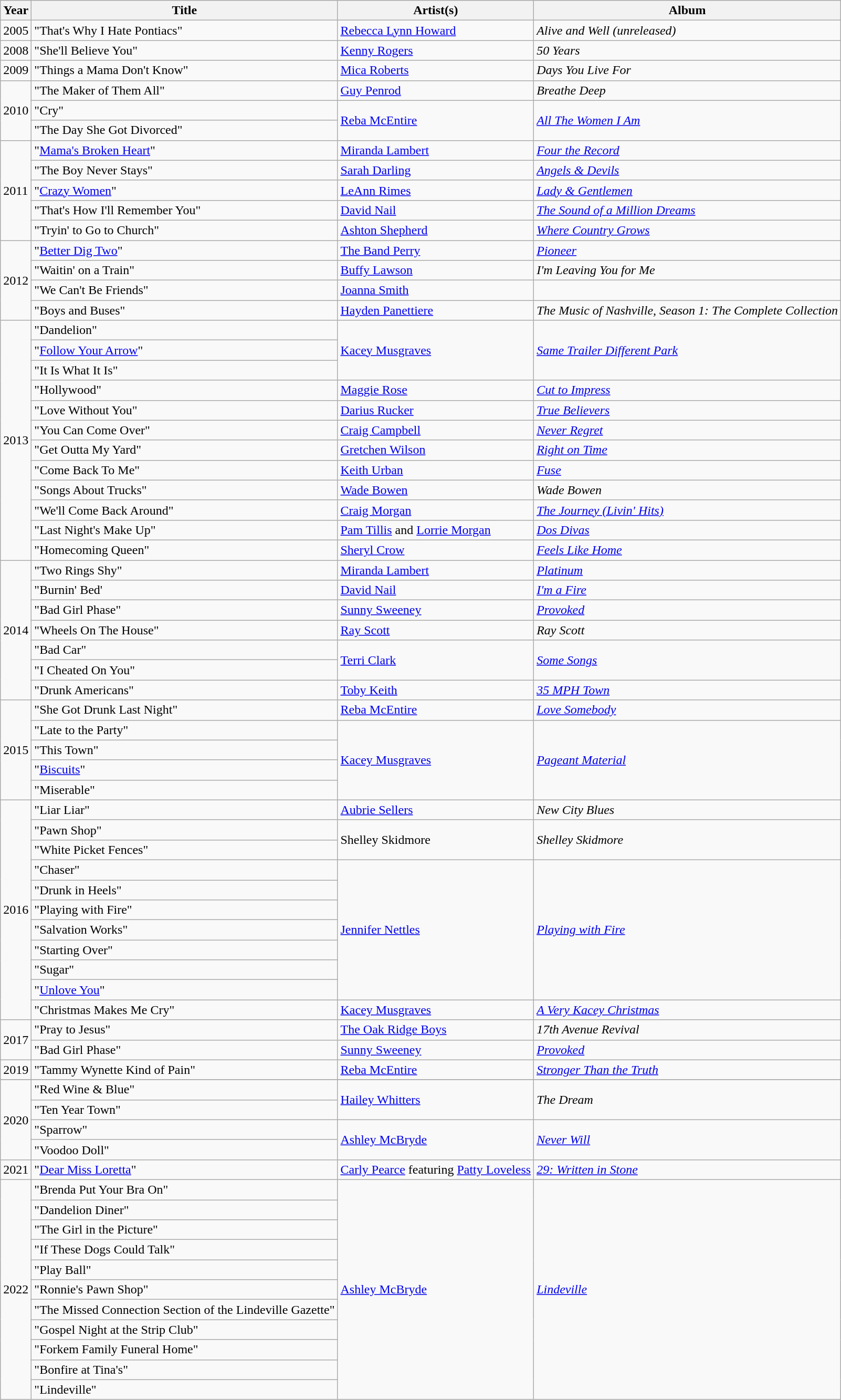<table class="wikitable">
<tr>
<th>Year</th>
<th>Title</th>
<th>Artist(s)</th>
<th>Album</th>
</tr>
<tr>
<td>2005</td>
<td>"That's Why I Hate Pontiacs"</td>
<td><a href='#'>Rebecca Lynn Howard</a></td>
<td><em>Alive and Well (unreleased)</em></td>
</tr>
<tr>
<td>2008</td>
<td>"She'll Believe You"</td>
<td><a href='#'>Kenny Rogers</a></td>
<td><em>50 Years</em></td>
</tr>
<tr>
<td>2009</td>
<td>"Things a Mama Don't Know"</td>
<td><a href='#'>Mica Roberts</a></td>
<td><em>Days You Live For</em></td>
</tr>
<tr>
<td rowspan=3>2010</td>
<td>"The Maker of Them All"</td>
<td><a href='#'>Guy Penrod</a></td>
<td><em>Breathe Deep</em></td>
</tr>
<tr>
<td>"Cry"</td>
<td rowspan=2><a href='#'>Reba McEntire</a></td>
<td rowspan=2><em><a href='#'>All The Women I Am</a></em></td>
</tr>
<tr>
<td>"The Day She Got Divorced"</td>
</tr>
<tr>
<td rowspan=5>2011</td>
<td>"<a href='#'>Mama's Broken Heart</a>"</td>
<td><a href='#'>Miranda Lambert</a></td>
<td><em><a href='#'>Four the Record</a></em></td>
</tr>
<tr>
<td>"The Boy Never Stays"</td>
<td><a href='#'>Sarah Darling</a></td>
<td><em><a href='#'>Angels & Devils</a></em></td>
</tr>
<tr>
<td>"<a href='#'>Crazy Women</a>"</td>
<td><a href='#'>LeAnn Rimes</a></td>
<td><em><a href='#'>Lady & Gentlemen</a></em></td>
</tr>
<tr>
<td>"That's How I'll Remember You"</td>
<td><a href='#'>David Nail</a></td>
<td><em><a href='#'>The Sound of a Million Dreams</a></em></td>
</tr>
<tr>
<td>"Tryin' to Go to Church"</td>
<td><a href='#'>Ashton Shepherd</a></td>
<td><em><a href='#'>Where Country Grows</a></em></td>
</tr>
<tr>
<td rowspan=4>2012</td>
<td>"<a href='#'>Better Dig Two</a>"</td>
<td><a href='#'>The Band Perry</a></td>
<td><em><a href='#'>Pioneer</a></em></td>
</tr>
<tr>
<td>"Waitin' on a Train"</td>
<td><a href='#'>Buffy Lawson</a></td>
<td><em>I'm Leaving You for Me</em></td>
</tr>
<tr>
<td>"We Can't Be Friends"</td>
<td><a href='#'>Joanna Smith</a></td>
<td></td>
</tr>
<tr>
<td>"Boys and Buses"</td>
<td><a href='#'>Hayden Panettiere</a></td>
<td><em>The Music of Nashville, Season 1: The Complete Collection</em></td>
</tr>
<tr>
<td rowspan=12>2013</td>
<td>"Dandelion"</td>
<td rowspan=3><a href='#'>Kacey Musgraves</a></td>
<td rowspan=3><em><a href='#'>Same Trailer Different Park</a></em></td>
</tr>
<tr>
<td>"<a href='#'>Follow Your Arrow</a>"</td>
</tr>
<tr>
<td>"It Is What It Is"</td>
</tr>
<tr>
<td>"Hollywood"</td>
<td><a href='#'>Maggie Rose</a></td>
<td><em><a href='#'>Cut to Impress</a></em></td>
</tr>
<tr>
<td>"Love Without You"</td>
<td><a href='#'>Darius Rucker</a></td>
<td><em><a href='#'>True Believers</a></em></td>
</tr>
<tr>
<td>"You Can Come Over"</td>
<td><a href='#'>Craig Campbell</a></td>
<td><em><a href='#'>Never Regret</a></em></td>
</tr>
<tr>
<td>"Get Outta My Yard"</td>
<td><a href='#'>Gretchen Wilson</a></td>
<td><em><a href='#'>Right on Time</a></em></td>
</tr>
<tr>
<td>"Come Back To Me"</td>
<td><a href='#'>Keith Urban</a></td>
<td><em><a href='#'>Fuse</a></em></td>
</tr>
<tr>
<td>"Songs About Trucks"</td>
<td><a href='#'>Wade Bowen</a></td>
<td><em>Wade Bowen</em></td>
</tr>
<tr>
<td>"We'll Come Back Around"</td>
<td><a href='#'>Craig Morgan</a></td>
<td><em><a href='#'>The Journey (Livin' Hits)</a></em></td>
</tr>
<tr>
<td>"Last Night's Make Up"</td>
<td><a href='#'>Pam Tillis</a> and <a href='#'>Lorrie Morgan</a></td>
<td><em><a href='#'>Dos Divas</a></em></td>
</tr>
<tr>
<td>"Homecoming Queen"</td>
<td><a href='#'>Sheryl Crow</a></td>
<td><em><a href='#'>Feels Like Home</a></em></td>
</tr>
<tr>
<td rowspan="7">2014</td>
<td>"Two Rings Shy"</td>
<td><a href='#'>Miranda Lambert</a></td>
<td><em><a href='#'>Platinum</a></em></td>
</tr>
<tr>
<td>"Burnin' Bed'</td>
<td><a href='#'>David Nail</a></td>
<td><em><a href='#'>I'm a Fire</a></em></td>
</tr>
<tr>
<td>"Bad Girl Phase"</td>
<td><a href='#'>Sunny Sweeney</a></td>
<td><em><a href='#'>Provoked</a></em></td>
</tr>
<tr>
<td>"Wheels On The House"</td>
<td><a href='#'>Ray Scott</a></td>
<td><em>Ray Scott</em></td>
</tr>
<tr>
<td>"Bad Car"</td>
<td rowspan=2><a href='#'>Terri Clark</a></td>
<td rowspan=2><em><a href='#'>Some Songs</a></em></td>
</tr>
<tr>
<td>"I Cheated On You"</td>
</tr>
<tr>
<td>"Drunk Americans"</td>
<td><a href='#'>Toby Keith</a></td>
<td><em><a href='#'>35 MPH Town</a></em></td>
</tr>
<tr>
<td rowspan=5>2015</td>
<td>"She Got Drunk Last Night"</td>
<td><a href='#'>Reba McEntire</a></td>
<td><em><a href='#'>Love Somebody</a></em></td>
</tr>
<tr>
<td>"Late to the Party"</td>
<td rowspan=4><a href='#'>Kacey Musgraves</a></td>
<td rowspan=4><em><a href='#'>Pageant Material</a></em></td>
</tr>
<tr>
<td>"This Town"</td>
</tr>
<tr>
<td>"<a href='#'>Biscuits</a>"</td>
</tr>
<tr>
<td>"Miserable"</td>
</tr>
<tr>
<td rowspan="11">2016</td>
<td>"Liar Liar"</td>
<td><a href='#'>Aubrie Sellers</a></td>
<td><em>New City Blues</em></td>
</tr>
<tr>
<td>"Pawn Shop"</td>
<td rowspan=2>Shelley Skidmore</td>
<td rowspan=2><em>Shelley Skidmore</em></td>
</tr>
<tr>
<td>"White Picket Fences"</td>
</tr>
<tr>
<td>"Chaser"</td>
<td rowspan="7"><a href='#'>Jennifer Nettles</a></td>
<td rowspan="7"><em><a href='#'>Playing with Fire</a></em></td>
</tr>
<tr>
<td>"Drunk in Heels"</td>
</tr>
<tr>
<td>"Playing with Fire"</td>
</tr>
<tr>
<td>"Salvation Works"</td>
</tr>
<tr>
<td>"Starting Over"</td>
</tr>
<tr>
<td>"Sugar"</td>
</tr>
<tr>
<td>"<a href='#'>Unlove You</a>"</td>
</tr>
<tr>
<td>"Christmas Makes Me Cry"</td>
<td><a href='#'>Kacey Musgraves</a></td>
<td><em><a href='#'>A Very Kacey Christmas</a></em></td>
</tr>
<tr>
<td rowspan=2>2017</td>
<td>"Pray to Jesus"</td>
<td><a href='#'>The Oak Ridge Boys</a></td>
<td><em>17th Avenue Revival</em></td>
</tr>
<tr>
<td>"Bad Girl Phase"</td>
<td><a href='#'>Sunny Sweeney</a></td>
<td><em><a href='#'>Provoked</a></em></td>
</tr>
<tr>
<td>2019</td>
<td>"Tammy Wynette Kind of Pain"</td>
<td><a href='#'>Reba McEntire</a></td>
<td><em><a href='#'>Stronger Than the Truth</a></em></td>
</tr>
<tr>
</tr>
<tr>
<td rowspan="4">2020</td>
<td>"Red Wine & Blue"</td>
<td rowspan="2"><a href='#'>Hailey Whitters</a></td>
<td rowspan="2"><em>The Dream</em></td>
</tr>
<tr>
<td>"Ten Year Town"</td>
</tr>
<tr>
<td>"Sparrow"</td>
<td rowspan="2"><a href='#'>Ashley McBryde</a></td>
<td rowspan="2"><em><a href='#'>Never Will</a></em></td>
</tr>
<tr>
<td>"Voodoo Doll"</td>
</tr>
<tr>
<td>2021</td>
<td>"<a href='#'>Dear Miss Loretta</a>"</td>
<td><a href='#'>Carly Pearce</a> featuring <a href='#'>Patty Loveless</a></td>
<td><em><a href='#'>29: Written in Stone</a></em></td>
</tr>
<tr>
<td rowspan=11>2022</td>
<td>"Brenda Put Your Bra On"</td>
<td rowspan=11><a href='#'>Ashley McBryde</a></td>
<td rowspan=11><em><a href='#'>Lindeville</a></em></td>
</tr>
<tr>
<td>"Dandelion Diner"</td>
</tr>
<tr>
<td>"The Girl in the Picture"</td>
</tr>
<tr>
<td>"If These Dogs Could Talk"</td>
</tr>
<tr>
<td>"Play Ball"</td>
</tr>
<tr>
<td>"Ronnie's Pawn Shop"</td>
</tr>
<tr>
<td>"The Missed Connection Section of the Lindeville Gazette"</td>
</tr>
<tr>
<td>"Gospel Night at the Strip Club"</td>
</tr>
<tr>
<td>"Forkem Family Funeral Home"</td>
</tr>
<tr>
<td>"Bonfire at Tina's"</td>
</tr>
<tr>
<td>"Lindeville"</td>
</tr>
</table>
